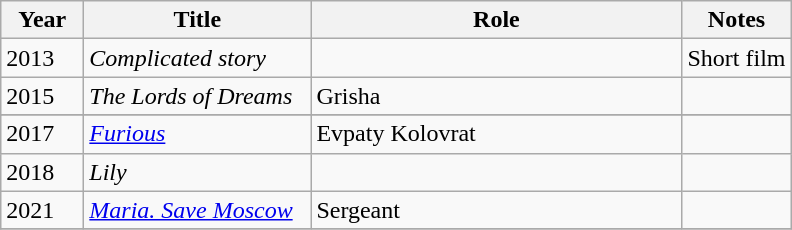<table class="wikitable sortable">
<tr>
<th scope="col" style="width: 3em;">Year</th>
<th scope="col" style="width: 9em;">Title</th>
<th scope="col" style="width: 15em;">Role</th>
<th>Notes</th>
</tr>
<tr>
<td>2013</td>
<td><em>Complicated story</em></td>
<td></td>
<td>Short film</td>
</tr>
<tr>
<td>2015</td>
<td><em>The Lords of Dreams</em></td>
<td>Grisha</td>
<td></td>
</tr>
<tr>
</tr>
<tr>
<td>2017</td>
<td><em><a href='#'>Furious</a></em></td>
<td>Evpaty Kolovrat</td>
<td></td>
</tr>
<tr>
<td>2018</td>
<td><em>Lily</em></td>
<td></td>
<td></td>
</tr>
<tr>
<td>2021</td>
<td><em><a href='#'>Maria. Save Moscow</a></em></td>
<td>Sergeant</td>
<td></td>
</tr>
<tr>
</tr>
</table>
